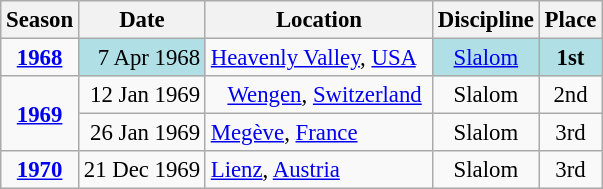<table class="wikitable" style="text-align:center; font-size:95%;">
<tr>
<th>Season</th>
<th>Date</th>
<th>Location</th>
<th>Discipline</th>
<th>Place</th>
</tr>
<tr>
<td><strong><a href='#'>1968</a></strong></td>
<td bgcolor="#BOEOE6" align=right>7 Apr 1968</td>
<td align=left> <a href='#'>Heavenly Valley</a>, <a href='#'>USA</a>  </td>
<td bgcolor="#BOEOE6"><a href='#'>Slalom</a></td>
<td bgcolor="#BOEOE6"><strong>1st</strong></td>
</tr>
<tr>
<td rowspan=2><strong><a href='#'>1969</a></strong></td>
<td align=right>12 Jan 1969</td>
<td align=left>   <a href='#'>Wengen</a>, <a href='#'>Switzerland</a></td>
<td>Slalom</td>
<td>2nd</td>
</tr>
<tr>
<td align=right>26 Jan 1969</td>
<td align=left> <a href='#'>Megève</a>, <a href='#'>France</a></td>
<td>Slalom</td>
<td>3rd</td>
</tr>
<tr>
<td><strong><a href='#'>1970</a></strong></td>
<td align=right>21 Dec 1969</td>
<td align=left> <a href='#'>Lienz</a>, <a href='#'>Austria</a></td>
<td>Slalom</td>
<td>3rd</td>
</tr>
</table>
